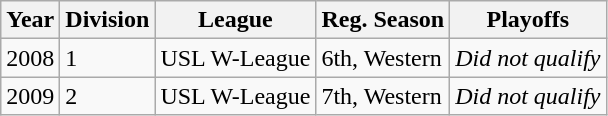<table class="wikitable">
<tr>
<th>Year</th>
<th>Division</th>
<th>League</th>
<th>Reg. Season</th>
<th>Playoffs</th>
</tr>
<tr>
<td>2008</td>
<td>1</td>
<td>USL W-League</td>
<td>6th, Western</td>
<td><em>Did not qualify</em></td>
</tr>
<tr>
<td>2009</td>
<td>2</td>
<td>USL W-League</td>
<td>7th, Western</td>
<td><em>Did not qualify</em></td>
</tr>
</table>
